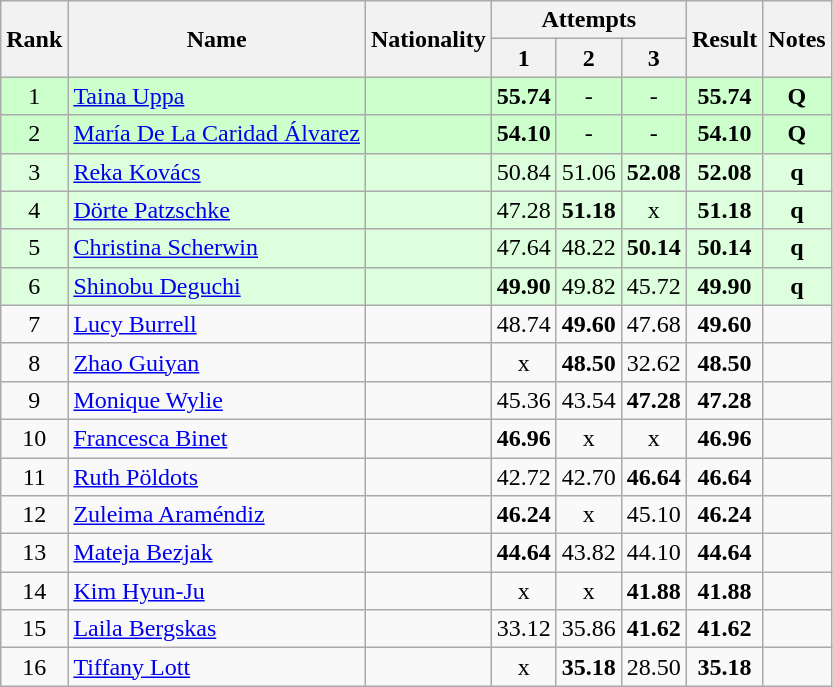<table class="wikitable sortable" style="text-align:center">
<tr>
<th rowspan=2>Rank</th>
<th rowspan=2>Name</th>
<th rowspan=2>Nationality</th>
<th colspan=3>Attempts</th>
<th rowspan=2>Result</th>
<th rowspan=2>Notes</th>
</tr>
<tr>
<th>1</th>
<th>2</th>
<th>3</th>
</tr>
<tr bgcolor=ccffcc>
<td>1</td>
<td align=left><a href='#'>Taina Uppa</a></td>
<td align=left></td>
<td><strong>55.74</strong></td>
<td>-</td>
<td>-</td>
<td><strong>55.74</strong></td>
<td><strong>Q</strong></td>
</tr>
<tr bgcolor=ccffcc>
<td>2</td>
<td align=left><a href='#'>María De La Caridad Álvarez</a></td>
<td align=left></td>
<td><strong>54.10</strong></td>
<td>-</td>
<td>-</td>
<td><strong>54.10</strong></td>
<td><strong>Q</strong></td>
</tr>
<tr bgcolor=ddffdd>
<td>3</td>
<td align=left><a href='#'>Reka Kovács</a></td>
<td align=left></td>
<td>50.84</td>
<td>51.06</td>
<td><strong>52.08</strong></td>
<td><strong>52.08</strong></td>
<td><strong>q</strong></td>
</tr>
<tr bgcolor=ddffdd>
<td>4</td>
<td align=left><a href='#'>Dörte Patzschke</a></td>
<td align=left></td>
<td>47.28</td>
<td><strong>51.18</strong></td>
<td>x</td>
<td><strong>51.18</strong></td>
<td><strong>q</strong></td>
</tr>
<tr bgcolor=ddffdd>
<td>5</td>
<td align=left><a href='#'>Christina Scherwin</a></td>
<td align=left></td>
<td>47.64</td>
<td>48.22</td>
<td><strong>50.14</strong></td>
<td><strong>50.14</strong></td>
<td><strong>q</strong></td>
</tr>
<tr bgcolor=ddffdd>
<td>6</td>
<td align=left><a href='#'>Shinobu Deguchi</a></td>
<td align=left></td>
<td><strong>49.90</strong></td>
<td>49.82</td>
<td>45.72</td>
<td><strong>49.90</strong></td>
<td><strong>q</strong></td>
</tr>
<tr>
<td>7</td>
<td align=left><a href='#'>Lucy Burrell</a></td>
<td align=left></td>
<td>48.74</td>
<td><strong>49.60</strong></td>
<td>47.68</td>
<td><strong>49.60</strong></td>
<td></td>
</tr>
<tr>
<td>8</td>
<td align=left><a href='#'>Zhao Guiyan</a></td>
<td align=left></td>
<td>x</td>
<td><strong>48.50</strong></td>
<td>32.62</td>
<td><strong>48.50</strong></td>
<td></td>
</tr>
<tr>
<td>9</td>
<td align=left><a href='#'>Monique Wylie</a></td>
<td align=left></td>
<td>45.36</td>
<td>43.54</td>
<td><strong>47.28</strong></td>
<td><strong>47.28</strong></td>
<td></td>
</tr>
<tr>
<td>10</td>
<td align=left><a href='#'>Francesca Binet</a></td>
<td align=left></td>
<td><strong>46.96</strong></td>
<td>x</td>
<td>x</td>
<td><strong>46.96</strong></td>
<td></td>
</tr>
<tr>
<td>11</td>
<td align=left><a href='#'>Ruth Pöldots</a></td>
<td align=left></td>
<td>42.72</td>
<td>42.70</td>
<td><strong>46.64</strong></td>
<td><strong>46.64</strong></td>
<td></td>
</tr>
<tr>
<td>12</td>
<td align=left><a href='#'>Zuleima Araméndiz</a></td>
<td align=left></td>
<td><strong>46.24</strong></td>
<td>x</td>
<td>45.10</td>
<td><strong>46.24</strong></td>
<td></td>
</tr>
<tr>
<td>13</td>
<td align=left><a href='#'>Mateja Bezjak</a></td>
<td align=left></td>
<td><strong>44.64</strong></td>
<td>43.82</td>
<td>44.10</td>
<td><strong>44.64</strong></td>
<td></td>
</tr>
<tr>
<td>14</td>
<td align=left><a href='#'>Kim Hyun-Ju</a></td>
<td align=left></td>
<td>x</td>
<td>x</td>
<td><strong>41.88</strong></td>
<td><strong>41.88</strong></td>
<td></td>
</tr>
<tr>
<td>15</td>
<td align=left><a href='#'>Laila Bergskas</a></td>
<td align=left></td>
<td>33.12</td>
<td>35.86</td>
<td><strong>41.62</strong></td>
<td><strong>41.62</strong></td>
<td></td>
</tr>
<tr>
<td>16</td>
<td align=left><a href='#'>Tiffany Lott</a></td>
<td align=left></td>
<td>x</td>
<td><strong>35.18</strong></td>
<td>28.50</td>
<td><strong>35.18</strong></td>
<td></td>
</tr>
</table>
